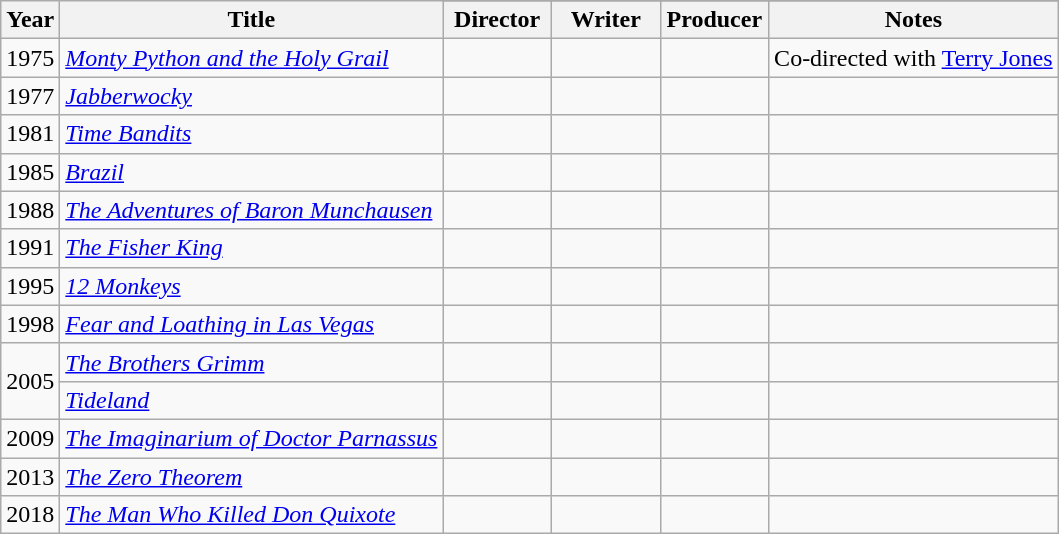<table class="wikitable sortable">
<tr>
<th rowspan="2">Year</th>
<th rowspan="2">Title</th>
</tr>
<tr>
<th width=65>Director</th>
<th width=65>Writer</th>
<th width=65>Producer</th>
<th>Notes</th>
</tr>
<tr>
<td>1975</td>
<td><em><a href='#'>Monty Python and the Holy Grail</a></em></td>
<td></td>
<td></td>
<td></td>
<td>Co-directed with <a href='#'>Terry Jones</a></td>
</tr>
<tr>
<td>1977</td>
<td><em><a href='#'>Jabberwocky</a></em></td>
<td></td>
<td></td>
<td></td>
<td></td>
</tr>
<tr>
<td>1981</td>
<td><em><a href='#'>Time Bandits</a></em></td>
<td></td>
<td></td>
<td></td>
<td></td>
</tr>
<tr>
<td>1985</td>
<td><em><a href='#'>Brazil</a></em></td>
<td></td>
<td></td>
<td></td>
<td></td>
</tr>
<tr>
<td>1988</td>
<td><em><a href='#'>The Adventures of Baron Munchausen</a></em></td>
<td></td>
<td></td>
<td></td>
<td></td>
</tr>
<tr>
<td>1991</td>
<td><em><a href='#'>The Fisher King</a></em></td>
<td></td>
<td></td>
<td></td>
<td></td>
</tr>
<tr>
<td>1995</td>
<td><em><a href='#'>12 Monkeys</a></em></td>
<td></td>
<td></td>
<td></td>
<td></td>
</tr>
<tr>
<td>1998</td>
<td><em><a href='#'>Fear and Loathing in Las Vegas</a></em></td>
<td></td>
<td></td>
<td></td>
<td></td>
</tr>
<tr>
<td rowspan=2>2005</td>
<td><em><a href='#'>The Brothers Grimm</a></em></td>
<td></td>
<td></td>
<td></td>
<td></td>
</tr>
<tr>
<td><em><a href='#'>Tideland</a></em></td>
<td></td>
<td></td>
<td></td>
<td></td>
</tr>
<tr>
<td>2009</td>
<td><em><a href='#'>The Imaginarium of Doctor Parnassus</a></em></td>
<td></td>
<td></td>
<td></td>
<td></td>
</tr>
<tr>
<td>2013</td>
<td><em><a href='#'>The Zero Theorem</a></em></td>
<td></td>
<td></td>
<td></td>
<td></td>
</tr>
<tr>
<td>2018</td>
<td><em><a href='#'>The Man Who Killed Don Quixote</a></em></td>
<td></td>
<td></td>
<td></td>
<td></td>
</tr>
</table>
